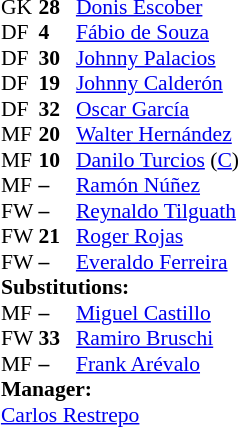<table cellspacing="0" cellpadding="0" style="font-size:90%; margin:auto;">
<tr>
<td colspan=4></td>
</tr>
<tr>
<th width="25"></th>
<th width="25"></th>
</tr>
<tr>
<td>GK</td>
<td><strong>28</strong></td>
<td> <a href='#'>Donis Escober</a></td>
</tr>
<tr>
<td>DF</td>
<td><strong>4</strong></td>
<td> <a href='#'>Fábio de Souza</a></td>
</tr>
<tr>
<td>DF</td>
<td><strong>30</strong></td>
<td> <a href='#'>Johnny Palacios</a></td>
<td></td>
<td></td>
</tr>
<tr>
<td>DF</td>
<td><strong>19</strong></td>
<td> <a href='#'>Johnny Calderón</a></td>
<td></td>
<td></td>
</tr>
<tr>
<td>DF</td>
<td><strong>32</strong></td>
<td> <a href='#'>Oscar García</a></td>
</tr>
<tr>
<td>MF</td>
<td><strong>20</strong></td>
<td> <a href='#'>Walter Hernández</a></td>
</tr>
<tr>
<td>MF</td>
<td><strong>10</strong></td>
<td> <a href='#'>Danilo Turcios</a> (<a href='#'>C</a>)</td>
<td></td>
<td></td>
</tr>
<tr>
<td>MF</td>
<td><strong>–</strong></td>
<td> <a href='#'>Ramón Núñez</a></td>
<td></td>
<td></td>
</tr>
<tr>
<td>FW</td>
<td><strong>–</strong></td>
<td> <a href='#'>Reynaldo Tilguath</a></td>
<td></td>
<td></td>
</tr>
<tr>
<td>FW</td>
<td><strong>21</strong></td>
<td> <a href='#'>Roger Rojas</a></td>
<td></td>
<td></td>
</tr>
<tr>
<td>FW</td>
<td><strong>–</strong></td>
<td> <a href='#'>Everaldo Ferreira</a></td>
<td></td>
<td></td>
</tr>
<tr>
<td colspan=3><strong>Substitutions:</strong></td>
</tr>
<tr>
<td>MF</td>
<td><strong>–</strong></td>
<td> <a href='#'>Miguel Castillo</a></td>
<td></td>
<td></td>
<td></td>
<td></td>
</tr>
<tr>
<td>FW</td>
<td><strong>33</strong></td>
<td> <a href='#'>Ramiro Bruschi</a></td>
<td></td>
<td></td>
</tr>
<tr>
<td>MF</td>
<td><strong>–</strong></td>
<td> <a href='#'>Frank Arévalo</a></td>
<td></td>
<td></td>
</tr>
<tr>
<td colspan=3><strong>Manager:</strong></td>
</tr>
<tr>
<td colspan=3> <a href='#'>Carlos Restrepo</a></td>
</tr>
</table>
